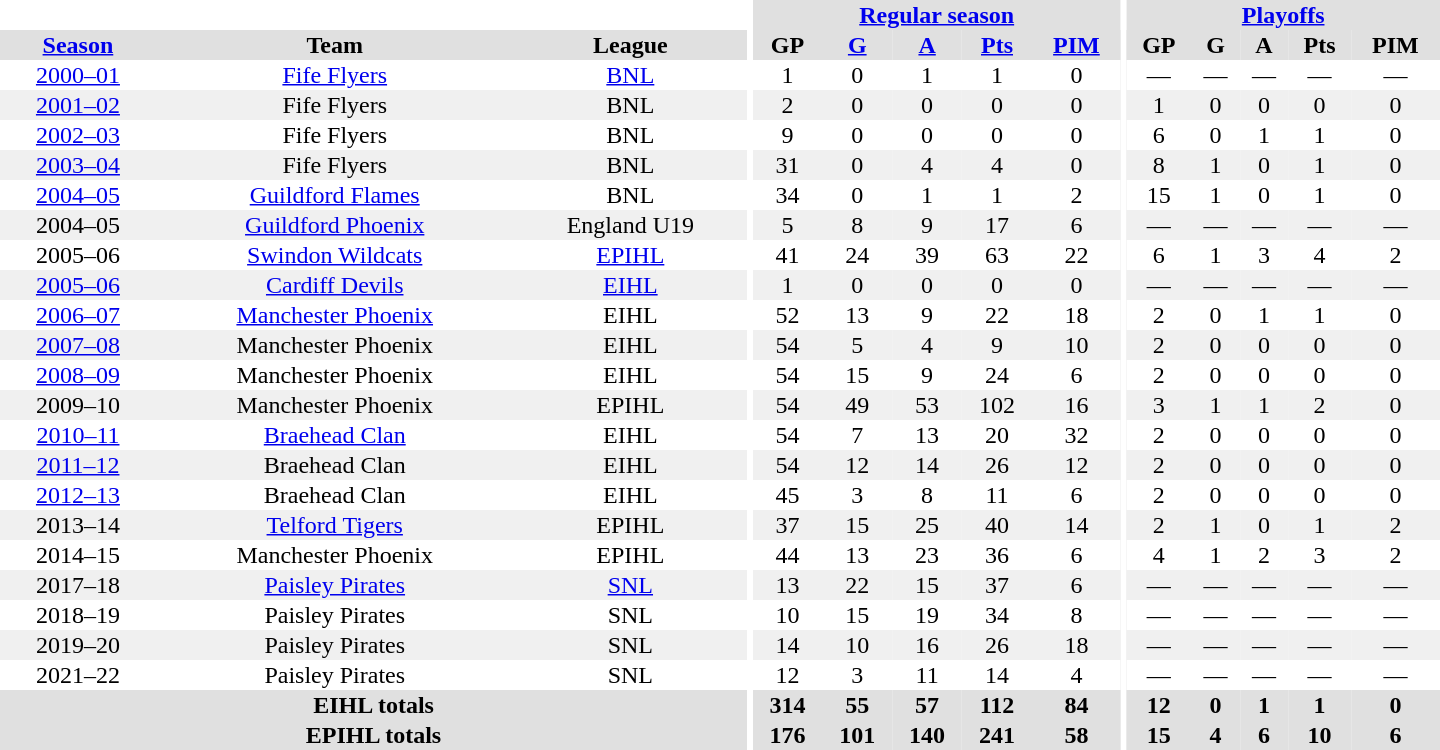<table border="0" cellpadding="1" cellspacing="0" style="text-align:center; width:60em">
<tr bgcolor="#e0e0e0">
<th colspan="3" bgcolor="#ffffff"></th>
<th rowspan="99" bgcolor="#ffffff"></th>
<th colspan="5"><a href='#'>Regular season</a></th>
<th rowspan="99" bgcolor="#ffffff"></th>
<th colspan="5"><a href='#'>Playoffs</a></th>
</tr>
<tr bgcolor="#e0e0e0">
<th><a href='#'>Season</a></th>
<th>Team</th>
<th>League</th>
<th>GP</th>
<th><a href='#'>G</a></th>
<th><a href='#'>A</a></th>
<th><a href='#'>Pts</a></th>
<th><a href='#'>PIM</a></th>
<th>GP</th>
<th>G</th>
<th>A</th>
<th>Pts</th>
<th>PIM</th>
</tr>
<tr>
<td><a href='#'>2000–01</a></td>
<td><a href='#'>Fife Flyers</a></td>
<td><a href='#'>BNL</a></td>
<td>1</td>
<td>0</td>
<td>1</td>
<td>1</td>
<td>0</td>
<td>—</td>
<td>—</td>
<td>—</td>
<td>—</td>
<td>—</td>
</tr>
<tr bgcolor="#f0f0f0">
<td><a href='#'>2001–02</a></td>
<td>Fife Flyers</td>
<td>BNL</td>
<td>2</td>
<td>0</td>
<td>0</td>
<td>0</td>
<td>0</td>
<td>1</td>
<td>0</td>
<td>0</td>
<td>0</td>
<td>0</td>
</tr>
<tr>
<td><a href='#'>2002–03</a></td>
<td>Fife Flyers</td>
<td>BNL</td>
<td>9</td>
<td>0</td>
<td>0</td>
<td>0</td>
<td>0</td>
<td>6</td>
<td>0</td>
<td>1</td>
<td>1</td>
<td>0</td>
</tr>
<tr bgcolor="#f0f0f0">
<td><a href='#'>2003–04</a></td>
<td>Fife Flyers</td>
<td>BNL</td>
<td>31</td>
<td>0</td>
<td>4</td>
<td>4</td>
<td>0</td>
<td>8</td>
<td>1</td>
<td>0</td>
<td>1</td>
<td>0</td>
</tr>
<tr>
<td><a href='#'>2004–05</a></td>
<td><a href='#'>Guildford Flames</a></td>
<td>BNL</td>
<td>34</td>
<td>0</td>
<td>1</td>
<td>1</td>
<td>2</td>
<td>15</td>
<td>1</td>
<td>0</td>
<td>1</td>
<td>0</td>
</tr>
<tr bgcolor="#f0f0f0">
<td>2004–05</td>
<td><a href='#'>Guildford Phoenix</a></td>
<td>England U19</td>
<td>5</td>
<td>8</td>
<td>9</td>
<td>17</td>
<td>6</td>
<td>—</td>
<td>—</td>
<td>—</td>
<td>—</td>
<td>—</td>
</tr>
<tr>
<td>2005–06</td>
<td><a href='#'>Swindon Wildcats</a></td>
<td><a href='#'>EPIHL</a></td>
<td>41</td>
<td>24</td>
<td>39</td>
<td>63</td>
<td>22</td>
<td>6</td>
<td>1</td>
<td>3</td>
<td>4</td>
<td>2</td>
</tr>
<tr bgcolor="#f0f0f0">
<td><a href='#'>2005–06</a></td>
<td><a href='#'>Cardiff Devils</a></td>
<td><a href='#'>EIHL</a></td>
<td>1</td>
<td>0</td>
<td>0</td>
<td>0</td>
<td>0</td>
<td>—</td>
<td>—</td>
<td>—</td>
<td>—</td>
<td>—</td>
</tr>
<tr>
<td><a href='#'>2006–07</a></td>
<td><a href='#'>Manchester Phoenix</a></td>
<td>EIHL</td>
<td>52</td>
<td>13</td>
<td>9</td>
<td>22</td>
<td>18</td>
<td>2</td>
<td>0</td>
<td>1</td>
<td>1</td>
<td>0</td>
</tr>
<tr bgcolor="#f0f0f0">
<td><a href='#'>2007–08</a></td>
<td>Manchester Phoenix</td>
<td>EIHL</td>
<td>54</td>
<td>5</td>
<td>4</td>
<td>9</td>
<td>10</td>
<td>2</td>
<td>0</td>
<td>0</td>
<td>0</td>
<td>0</td>
</tr>
<tr>
<td><a href='#'>2008–09</a></td>
<td>Manchester Phoenix</td>
<td>EIHL</td>
<td>54</td>
<td>15</td>
<td>9</td>
<td>24</td>
<td>6</td>
<td>2</td>
<td>0</td>
<td>0</td>
<td>0</td>
<td>0</td>
</tr>
<tr bgcolor="#f0f0f0">
<td>2009–10</td>
<td>Manchester Phoenix</td>
<td>EPIHL</td>
<td>54</td>
<td>49</td>
<td>53</td>
<td>102</td>
<td>16</td>
<td>3</td>
<td>1</td>
<td>1</td>
<td>2</td>
<td>0</td>
</tr>
<tr>
<td><a href='#'>2010–11</a></td>
<td><a href='#'>Braehead Clan</a></td>
<td>EIHL</td>
<td>54</td>
<td>7</td>
<td>13</td>
<td>20</td>
<td>32</td>
<td>2</td>
<td>0</td>
<td>0</td>
<td>0</td>
<td>0</td>
</tr>
<tr bgcolor="#f0f0f0">
<td><a href='#'>2011–12</a></td>
<td>Braehead Clan</td>
<td>EIHL</td>
<td>54</td>
<td>12</td>
<td>14</td>
<td>26</td>
<td>12</td>
<td>2</td>
<td>0</td>
<td>0</td>
<td>0</td>
<td>0</td>
</tr>
<tr>
<td><a href='#'>2012–13</a></td>
<td>Braehead Clan</td>
<td>EIHL</td>
<td>45</td>
<td>3</td>
<td>8</td>
<td>11</td>
<td>6</td>
<td>2</td>
<td>0</td>
<td>0</td>
<td>0</td>
<td>0</td>
</tr>
<tr bgcolor="#f0f0f0">
<td>2013–14</td>
<td><a href='#'>Telford Tigers</a></td>
<td>EPIHL</td>
<td>37</td>
<td>15</td>
<td>25</td>
<td>40</td>
<td>14</td>
<td>2</td>
<td>1</td>
<td>0</td>
<td>1</td>
<td>2</td>
</tr>
<tr>
<td>2014–15</td>
<td>Manchester Phoenix</td>
<td>EPIHL</td>
<td>44</td>
<td>13</td>
<td>23</td>
<td>36</td>
<td>6</td>
<td>4</td>
<td>1</td>
<td>2</td>
<td>3</td>
<td>2</td>
</tr>
<tr bgcolor="#f0f0f0">
<td>2017–18</td>
<td><a href='#'>Paisley Pirates</a></td>
<td><a href='#'>SNL</a></td>
<td>13</td>
<td>22</td>
<td>15</td>
<td>37</td>
<td>6</td>
<td>—</td>
<td>—</td>
<td>—</td>
<td>—</td>
<td>—</td>
</tr>
<tr>
<td>2018–19</td>
<td>Paisley Pirates</td>
<td>SNL</td>
<td>10</td>
<td>15</td>
<td>19</td>
<td>34</td>
<td>8</td>
<td>—</td>
<td>—</td>
<td>—</td>
<td>—</td>
<td>—</td>
</tr>
<tr bgcolor="#f0f0f0">
<td>2019–20</td>
<td>Paisley Pirates</td>
<td>SNL</td>
<td>14</td>
<td>10</td>
<td>16</td>
<td>26</td>
<td>18</td>
<td>—</td>
<td>—</td>
<td>—</td>
<td>—</td>
<td>—</td>
</tr>
<tr>
<td>2021–22</td>
<td>Paisley Pirates</td>
<td>SNL</td>
<td>12</td>
<td>3</td>
<td>11</td>
<td>14</td>
<td>4</td>
<td>—</td>
<td>—</td>
<td>—</td>
<td>—</td>
<td>—</td>
</tr>
<tr>
</tr>
<tr ALIGN="center" bgcolor="#e0e0e0">
<th colspan="3">EIHL totals</th>
<th ALIGN="center">314</th>
<th ALIGN="center">55</th>
<th ALIGN="center">57</th>
<th ALIGN="center">112</th>
<th ALIGN="center">84</th>
<th ALIGN="center">12</th>
<th ALIGN="center">0</th>
<th ALIGN="center">1</th>
<th ALIGN="center">1</th>
<th ALIGN="center">0</th>
</tr>
<tr>
</tr>
<tr ALIGN="center" bgcolor="#e0e0e0">
<th colspan="3">EPIHL totals</th>
<th ALIGN="center">176</th>
<th ALIGN="center">101</th>
<th ALIGN="center">140</th>
<th ALIGN="center">241</th>
<th ALIGN="center">58</th>
<th ALIGN="center">15</th>
<th ALIGN="center">4</th>
<th ALIGN="center">6</th>
<th ALIGN="center">10</th>
<th ALIGN="center">6</th>
</tr>
</table>
